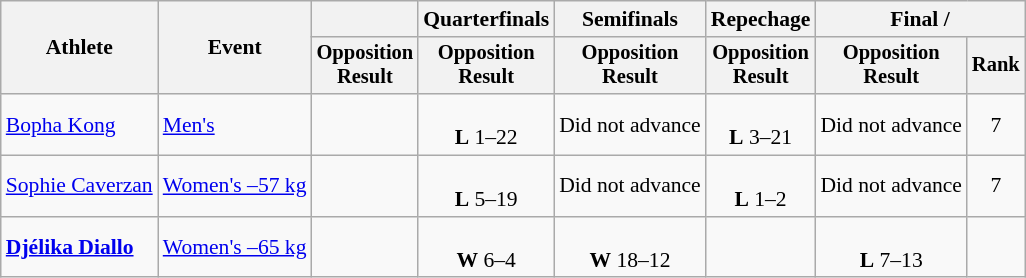<table class="wikitable" style="font-size:90%;">
<tr>
<th rowspan=2>Athlete</th>
<th rowspan=2>Event</th>
<th></th>
<th>Quarterfinals</th>
<th>Semifinals</th>
<th>Repechage</th>
<th colspan=2>Final / </th>
</tr>
<tr style="font-size:95%">
<th>Opposition<br>Result</th>
<th>Opposition<br>Result</th>
<th>Opposition<br>Result</th>
<th>Opposition<br>Result</th>
<th>Opposition<br>Result</th>
<th>Rank</th>
</tr>
<tr align=center>
<td align=left><a href='#'>Bopha Kong</a></td>
<td align=left><a href='#'>Men's </a></td>
<td></td>
<td><br><strong>L</strong> 1–22</td>
<td>Did not advance</td>
<td><br><strong>L</strong> 3–21</td>
<td>Did not advance</td>
<td>7</td>
</tr>
<tr align=center>
<td align=left><a href='#'>Sophie Caverzan</a></td>
<td align=left><a href='#'>Women's –57 kg</a></td>
<td></td>
<td><br><strong>L</strong> 5–19</td>
<td>Did not advance</td>
<td><br><strong>L</strong> 1–2</td>
<td>Did not advance</td>
<td>7</td>
</tr>
<tr align=center>
<td align=left><strong><a href='#'>Djélika Diallo</a></strong></td>
<td align=left><a href='#'>Women's –65 kg</a></td>
<td></td>
<td><br><strong>W</strong> 6–4</td>
<td><br><strong>W</strong> 18–12</td>
<td></td>
<td><br><strong>L</strong> 7–13</td>
<td></td>
</tr>
</table>
